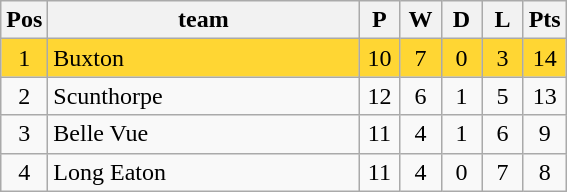<table class="wikitable" style="font-size: 100%">
<tr>
<th width=20>Pos</th>
<th width=200>team</th>
<th width=20>P</th>
<th width=20>W</th>
<th width=20>D</th>
<th width=20>L</th>
<th width=20>Pts</th>
</tr>
<tr align=center style="background: #FFD633;">
<td>1</td>
<td align="left">Buxton</td>
<td>10</td>
<td>7</td>
<td>0</td>
<td>3</td>
<td>14</td>
</tr>
<tr align=center>
<td>2</td>
<td align="left">Scunthorpe</td>
<td>12</td>
<td>6</td>
<td>1</td>
<td>5</td>
<td>13</td>
</tr>
<tr align=center>
<td>3</td>
<td align="left">Belle Vue</td>
<td>11</td>
<td>4</td>
<td>1</td>
<td>6</td>
<td>9</td>
</tr>
<tr align=center>
<td>4</td>
<td align="left">Long Eaton</td>
<td>11</td>
<td>4</td>
<td>0</td>
<td>7</td>
<td>8</td>
</tr>
</table>
